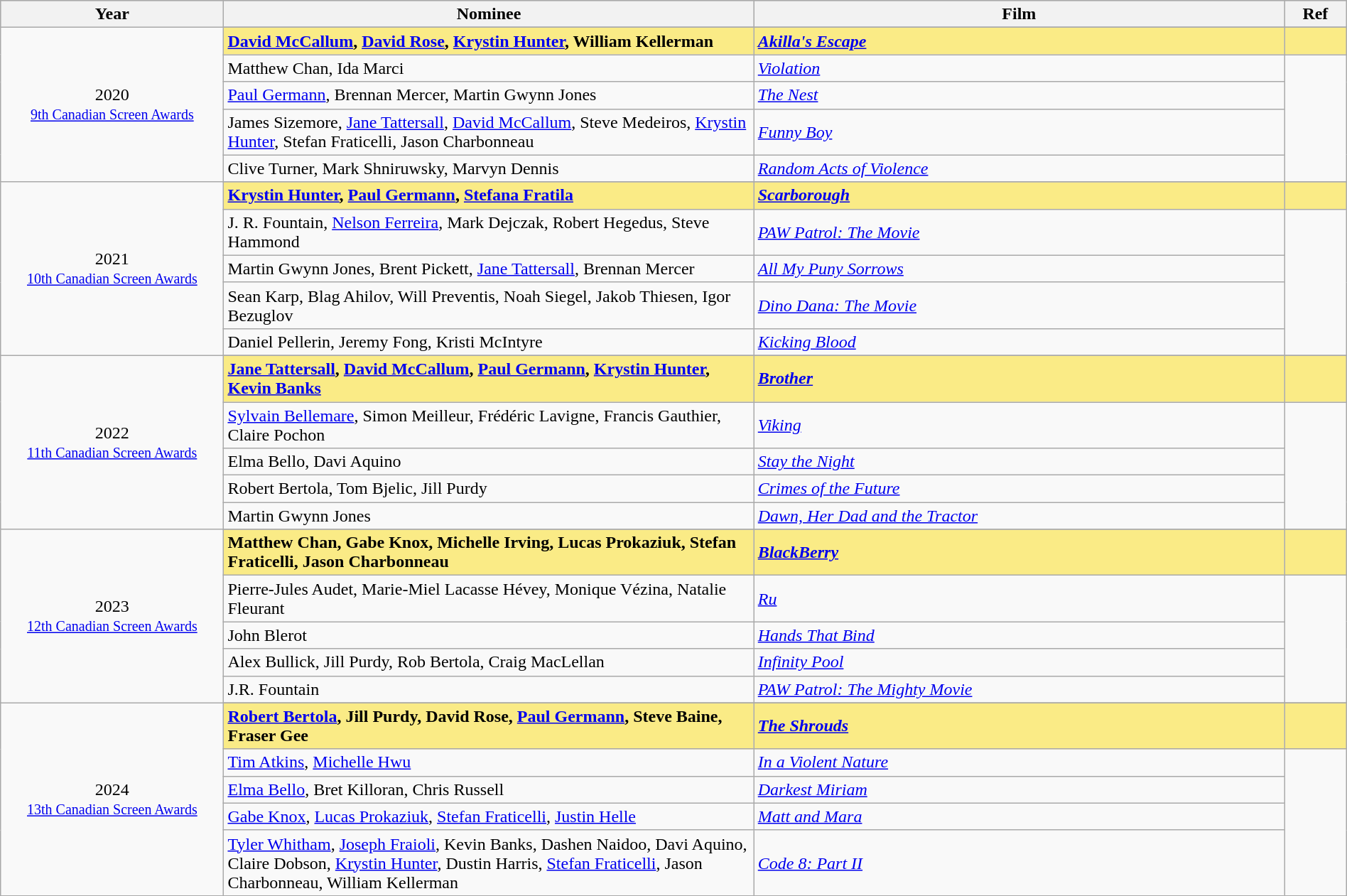<table class="wikitable" style="width:100%;">
<tr style="background:#bebebe;">
<th style="width:8%;">Year</th>
<th style="width:19%;">Nominee</th>
<th style="width:19%;">Film</th>
<th style="width:2%;">Ref</th>
</tr>
<tr>
<td rowspan="6" align="center">2020 <br> <small><a href='#'>9th Canadian Screen Awards</a></small></td>
</tr>
<tr style="background:#FAEB86;">
<td><strong><a href='#'>David McCallum</a>, <a href='#'>David Rose</a>, <a href='#'>Krystin Hunter</a>, William Kellerman</strong></td>
<td><strong><em><a href='#'>Akilla's Escape</a></em></strong></td>
<td></td>
</tr>
<tr>
<td>Matthew Chan, Ida Marci</td>
<td><em><a href='#'>Violation</a></em></td>
<td rowspan=4></td>
</tr>
<tr>
<td><a href='#'>Paul Germann</a>, Brennan Mercer, Martin Gwynn Jones</td>
<td><em><a href='#'>The Nest</a></em></td>
</tr>
<tr>
<td>James Sizemore, <a href='#'>Jane Tattersall</a>, <a href='#'>David McCallum</a>, Steve Medeiros, <a href='#'>Krystin Hunter</a>, Stefan Fraticelli, Jason Charbonneau</td>
<td><em><a href='#'>Funny Boy</a></em></td>
</tr>
<tr>
<td>Clive Turner, Mark Shniruwsky, Marvyn Dennis</td>
<td><em><a href='#'>Random Acts of Violence</a></em></td>
</tr>
<tr>
<td rowspan="6" align="center">2021 <br> <small><a href='#'>10th Canadian Screen Awards</a></small></td>
</tr>
<tr style="background:#FAEB86;">
<td><strong><a href='#'>Krystin Hunter</a>, <a href='#'>Paul Germann</a>, <a href='#'>Stefana Fratila</a></strong></td>
<td><strong><em><a href='#'>Scarborough</a></em></strong></td>
<td></td>
</tr>
<tr>
<td>J. R. Fountain, <a href='#'>Nelson Ferreira</a>, Mark Dejczak, Robert Hegedus, Steve Hammond</td>
<td><em><a href='#'>PAW Patrol: The Movie</a></em></td>
<td rowspan=4></td>
</tr>
<tr>
<td>Martin Gwynn Jones, Brent Pickett, <a href='#'>Jane Tattersall</a>, Brennan Mercer</td>
<td><em><a href='#'>All My Puny Sorrows</a></em></td>
</tr>
<tr>
<td>Sean Karp, Blag Ahilov, Will Preventis, Noah Siegel, Jakob Thiesen, Igor Bezuglov</td>
<td><em><a href='#'>Dino Dana: The Movie</a></em></td>
</tr>
<tr>
<td>Daniel Pellerin, Jeremy Fong, Kristi McIntyre</td>
<td><em><a href='#'>Kicking Blood</a></em></td>
</tr>
<tr>
<td rowspan="6" align="center">2022 <br> <small><a href='#'>11th Canadian Screen Awards</a></small></td>
</tr>
<tr style="background:#FAEB86;">
<td><strong><a href='#'>Jane Tattersall</a>, <a href='#'>David McCallum</a>, <a href='#'>Paul Germann</a>, <a href='#'>Krystin Hunter</a>, <a href='#'>Kevin Banks</a></strong></td>
<td><strong><em><a href='#'>Brother</a></em></strong></td>
<td></td>
</tr>
<tr>
<td><a href='#'>Sylvain Bellemare</a>, Simon Meilleur, Frédéric Lavigne, Francis Gauthier, Claire Pochon</td>
<td><em><a href='#'>Viking</a></em></td>
<td rowspan=4></td>
</tr>
<tr>
<td>Elma Bello, Davi Aquino</td>
<td><em><a href='#'>Stay the Night</a></em></td>
</tr>
<tr>
<td>Robert Bertola, Tom Bjelic, Jill Purdy</td>
<td><em><a href='#'>Crimes of the Future</a></em></td>
</tr>
<tr>
<td>Martin Gwynn Jones</td>
<td><em><a href='#'>Dawn, Her Dad and the Tractor</a></em></td>
</tr>
<tr>
<td rowspan="6" align="center">2023 <br> <small><a href='#'>12th Canadian Screen Awards</a></small></td>
</tr>
<tr style="background:#FAEB86;">
<td><strong>Matthew Chan, Gabe Knox, Michelle Irving, Lucas Prokaziuk, Stefan Fraticelli, Jason Charbonneau</strong></td>
<td><strong><em><a href='#'>BlackBerry</a></em></strong></td>
<td></td>
</tr>
<tr>
<td>Pierre-Jules Audet, Marie-Miel Lacasse Hévey, Monique Vézina, Natalie Fleurant</td>
<td><em><a href='#'>Ru</a></em></td>
<td rowspan=4></td>
</tr>
<tr>
<td>John Blerot</td>
<td><em><a href='#'>Hands That Bind</a></em></td>
</tr>
<tr>
<td>Alex Bullick, Jill Purdy, Rob Bertola, Craig MacLellan</td>
<td><em><a href='#'>Infinity Pool</a></em></td>
</tr>
<tr>
<td>J.R. Fountain</td>
<td><em><a href='#'>PAW Patrol: The Mighty Movie</a></em></td>
</tr>
<tr>
<td rowspan="6" align="center">2024 <br> <small><a href='#'>13th Canadian Screen Awards</a></small></td>
</tr>
<tr style="background:#FAEB86;">
<td><strong><a href='#'>Robert Bertola</a>, Jill Purdy, David Rose, <a href='#'>Paul Germann</a>, Steve Baine, Fraser Gee</strong></td>
<td><strong><em><a href='#'>The Shrouds</a></em></strong></td>
<td></td>
</tr>
<tr>
<td><a href='#'>Tim Atkins</a>, <a href='#'>Michelle Hwu</a></td>
<td><em><a href='#'>In a Violent Nature</a></em></td>
<td rowspan=4></td>
</tr>
<tr>
<td><a href='#'>Elma Bello</a>, Bret Killoran, Chris Russell</td>
<td><em><a href='#'>Darkest Miriam</a></em></td>
</tr>
<tr>
<td><a href='#'>Gabe Knox</a>, <a href='#'>Lucas Prokaziuk</a>, <a href='#'>Stefan Fraticelli</a>, <a href='#'>Justin Helle</a></td>
<td><em><a href='#'>Matt and Mara</a></em></td>
</tr>
<tr>
<td><a href='#'>Tyler Whitham</a>, <a href='#'>Joseph Fraioli</a>, Kevin Banks, Dashen Naidoo, Davi Aquino, Claire Dobson, <a href='#'>Krystin Hunter</a>, Dustin Harris, <a href='#'>Stefan Fraticelli</a>, Jason Charbonneau, William Kellerman</td>
<td><em><a href='#'>Code 8: Part II</a></em></td>
</tr>
</table>
